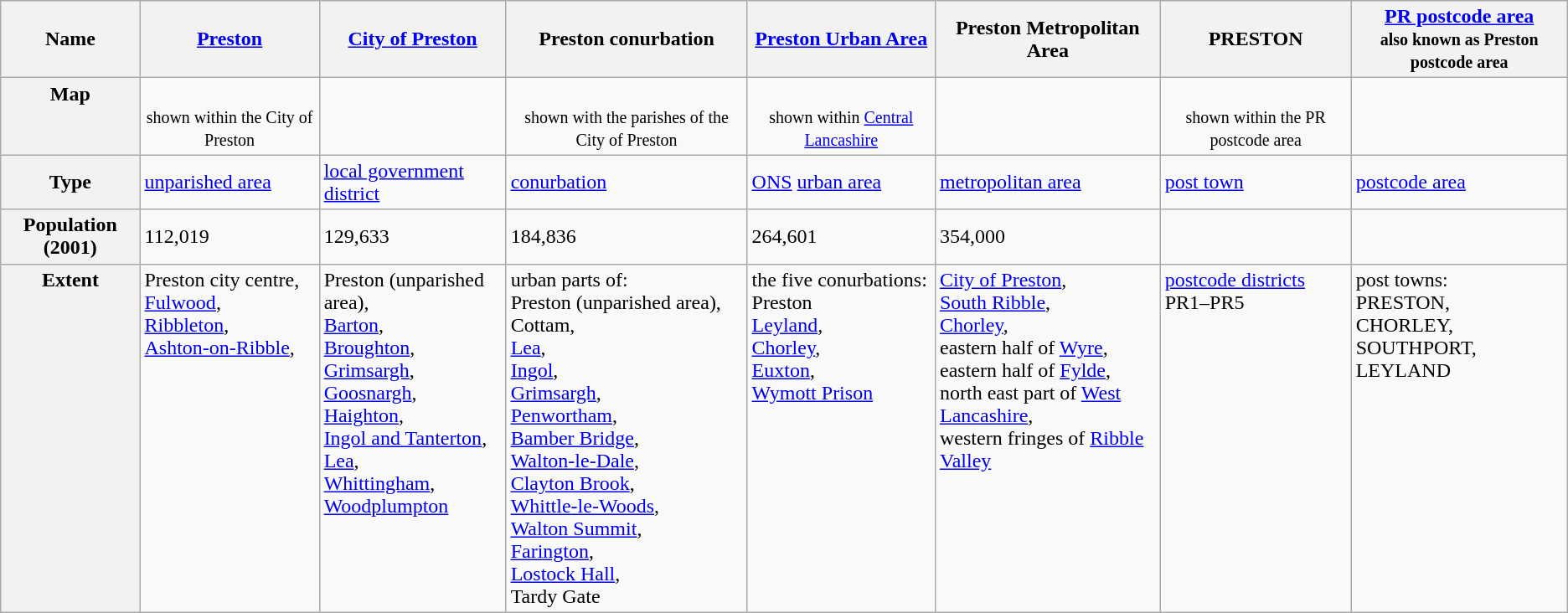<table class="wikitable">
<tr>
<th scope="row">Name</th>
<th><a href='#'>Preston</a></th>
<th><a href='#'>City of Preston</a></th>
<th>Preston conurbation</th>
<th><a href='#'>Preston Urban Area</a></th>
<th>Preston Metropolitan Area</th>
<th>PRESTON</th>
<th><a href='#'>PR postcode area</a><br><small>also known as Preston postcode area</small></th>
</tr>
<tr valign="top" align="center">
<th scope="row">Map</th>
<td><br><small>shown within the City of Preston</small></td>
<td></td>
<td><br><small>shown with the parishes of the City of Preston</small></td>
<td><br><small>shown within <a href='#'>Central Lancashire</a></small></td>
<td></td>
<td><br><small>shown within the PR postcode area</small></td>
<td></td>
</tr>
<tr>
<th scope="row">Type</th>
<td><a href='#'>unparished area</a></td>
<td><a href='#'>local government district</a></td>
<td><a href='#'>conurbation</a></td>
<td><a href='#'>ONS</a> <a href='#'>urban area</a></td>
<td><a href='#'>metropolitan area</a></td>
<td><a href='#'>post town</a></td>
<td><a href='#'>postcode area</a></td>
</tr>
<tr>
<th scope="row">Population (2001)</th>
<td>112,019</td>
<td>129,633</td>
<td>184,836</td>
<td>264,601</td>
<td>354,000</td>
<td></td>
<td></td>
</tr>
<tr valign="top">
<th scope="row">Extent</th>
<td>Preston city centre,<br><a href='#'>Fulwood</a>,<br><a href='#'>Ribbleton</a>,<br><a href='#'>Ashton-on-Ribble</a>,<br></td>
<td>Preston (unparished area),<br><a href='#'>Barton</a>,<br><a href='#'>Broughton</a>,<br><a href='#'>Grimsargh</a>,<br><a href='#'>Goosnargh</a>,<br><a href='#'>Haighton</a>,<br><a href='#'>Ingol and Tanterton</a>,<br><a href='#'>Lea</a>,<br><a href='#'>Whittingham</a>,<br><a href='#'>Woodplumpton</a></td>
<td>urban parts of:<br>Preston (unparished area),<br>Cottam,<br><a href='#'>Lea</a>,<br><a href='#'>Ingol</a>,<br><a href='#'>Grimsargh</a>,<br><a href='#'>Penwortham</a>,<br><a href='#'>Bamber Bridge</a>,<br><a href='#'>Walton-le-Dale</a>,<br><a href='#'>Clayton Brook</a>,<br><a href='#'>Whittle-le-Woods</a>,<br><a href='#'>Walton Summit</a>,<br><a href='#'>Farington</a>,<br><a href='#'>Lostock Hall</a>,<br>Tardy Gate</td>
<td>the five conurbations:<br>Preston<br><a href='#'>Leyland</a>,<br><a href='#'>Chorley</a>,<br><a href='#'>Euxton</a>,<br><a href='#'>Wymott Prison</a></td>
<td><a href='#'>City of Preston</a>,<br><a href='#'>South Ribble</a>,<br><a href='#'>Chorley</a>,<br>eastern half of <a href='#'>Wyre</a>,<br>eastern half of <a href='#'>Fylde</a>,<br>north east part of <a href='#'>West Lancashire</a>,<br>western fringes of <a href='#'>Ribble Valley</a></td>
<td><a href='#'>postcode districts</a> PR1–PR5</td>
<td>post towns:<br>PRESTON,<br>CHORLEY,<br>SOUTHPORT,<br>LEYLAND</td>
</tr>
</table>
